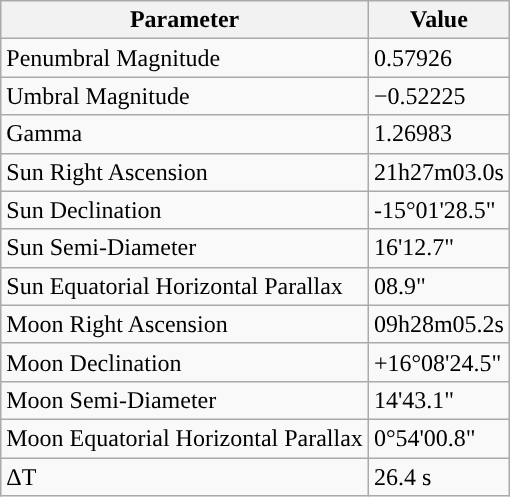<table class="wikitable">
<tr>
<th>Parameter</th>
<th>Value</th>
</tr>
<tr>
<td>Penumbral Magnitude</td>
<td>0.57926</td>
</tr>
<tr>
<td>Umbral Magnitude</td>
<td>−0.52225</td>
</tr>
<tr>
<td>Gamma</td>
<td>1.26983</td>
</tr>
<tr>
<td>Sun Right Ascension</td>
<td>21h27m03.0s</td>
</tr>
<tr>
<td>Sun Declination</td>
<td>-15°01'28.5"</td>
</tr>
<tr>
<td>Sun Semi-Diameter</td>
<td>16'12.7"</td>
</tr>
<tr>
<td>Sun Equatorial Horizontal Parallax</td>
<td>08.9"</td>
</tr>
<tr>
<td>Moon Right Ascension</td>
<td>09h28m05.2s</td>
</tr>
<tr>
<td>Moon Declination</td>
<td>+16°08'24.5"</td>
</tr>
<tr>
<td>Moon Semi-Diameter</td>
<td>14'43.1"</td>
</tr>
<tr>
<td>Moon Equatorial Horizontal Parallax</td>
<td>0°54'00.8"</td>
</tr>
<tr>
<td>ΔT</td>
<td>26.4 s</td>
</tr>
</table>
